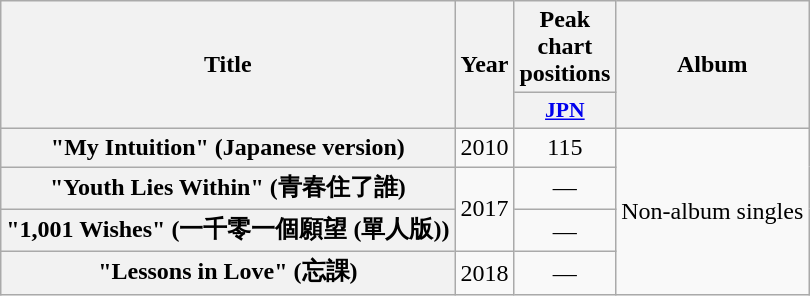<table class="wikitable plainrowheaders" style="text-align:center;">
<tr>
<th rowspan="2" scope="col">Title</th>
<th rowspan="2" scope="col">Year</th>
<th>Peak chart positions</th>
<th rowspan="2" scope="col">Album</th>
</tr>
<tr>
<th scope="col" style="width:3em;font-size:90%;"><a href='#'>JPN</a><br></th>
</tr>
<tr>
<th scope="row">"My Intuition" (Japanese version)</th>
<td>2010</td>
<td>115</td>
<td rowspan="4">Non-album singles</td>
</tr>
<tr>
<th scope="row">"Youth Lies Within" (青春住了誰)</th>
<td rowspan="2">2017</td>
<td>—</td>
</tr>
<tr>
<th scope="row">"1,001 Wishes" (一千零一個願望 (單人版))</th>
<td>—</td>
</tr>
<tr>
<th scope="row">"Lessons in Love" (忘課)</th>
<td>2018</td>
<td>—</td>
</tr>
</table>
